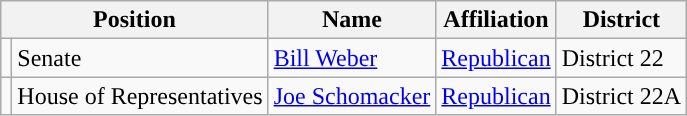<table class="wikitable">
<tr>
<th colspan="2">Position</th>
<th>Name</th>
<th>Affiliation</th>
<th>District</th>
</tr>
<tr>
<td style="background-color:"></td>
<td>Senate</td>
<td><a href='#'>Bill Weber</a></td>
<td><a href='#'>Republican</a></td>
<td>District 22</td>
</tr>
<tr>
<td style="background-color:"></td>
<td>House of Representatives</td>
<td><a href='#'>Joe Schomacker</a></td>
<td><a href='#'>Republican</a></td>
<td>District 22A</td>
</tr>
</table>
